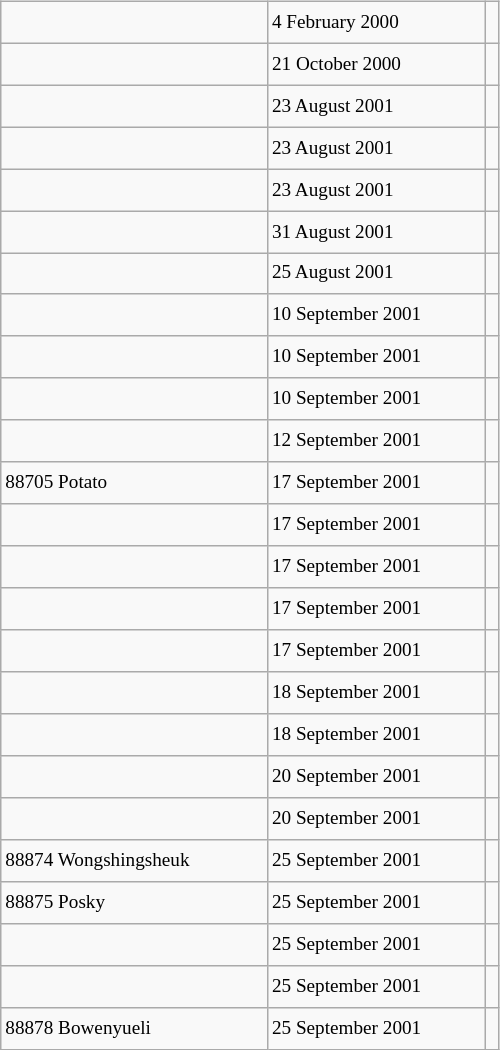<table class="wikitable" style="font-size: 80%; float: left; width: 26em; margin-right: 1em; height: 700px">
<tr>
<td></td>
<td>4 February 2000</td>
<td></td>
</tr>
<tr>
<td></td>
<td>21 October 2000</td>
<td></td>
</tr>
<tr>
<td></td>
<td>23 August 2001</td>
<td></td>
</tr>
<tr>
<td></td>
<td>23 August 2001</td>
<td></td>
</tr>
<tr>
<td></td>
<td>23 August 2001</td>
<td></td>
</tr>
<tr>
<td></td>
<td>31 August 2001</td>
<td></td>
</tr>
<tr>
<td></td>
<td>25 August 2001</td>
<td></td>
</tr>
<tr>
<td></td>
<td>10 September 2001</td>
<td></td>
</tr>
<tr>
<td></td>
<td>10 September 2001</td>
<td></td>
</tr>
<tr>
<td></td>
<td>10 September 2001</td>
<td></td>
</tr>
<tr>
<td></td>
<td>12 September 2001</td>
<td></td>
</tr>
<tr>
<td>88705 Potato</td>
<td>17 September 2001</td>
<td></td>
</tr>
<tr>
<td></td>
<td>17 September 2001</td>
<td></td>
</tr>
<tr>
<td></td>
<td>17 September 2001</td>
<td></td>
</tr>
<tr>
<td></td>
<td>17 September 2001</td>
<td></td>
</tr>
<tr>
<td></td>
<td>17 September 2001</td>
<td></td>
</tr>
<tr>
<td></td>
<td>18 September 2001</td>
<td></td>
</tr>
<tr>
<td></td>
<td>18 September 2001</td>
<td></td>
</tr>
<tr>
<td></td>
<td>20 September 2001</td>
<td></td>
</tr>
<tr>
<td></td>
<td>20 September 2001</td>
<td></td>
</tr>
<tr>
<td>88874 Wongshingsheuk</td>
<td>25 September 2001</td>
<td></td>
</tr>
<tr>
<td>88875 Posky</td>
<td>25 September 2001</td>
<td></td>
</tr>
<tr>
<td></td>
<td>25 September 2001</td>
<td></td>
</tr>
<tr>
<td></td>
<td>25 September 2001</td>
<td></td>
</tr>
<tr>
<td>88878 Bowenyueli</td>
<td>25 September 2001</td>
<td></td>
</tr>
</table>
